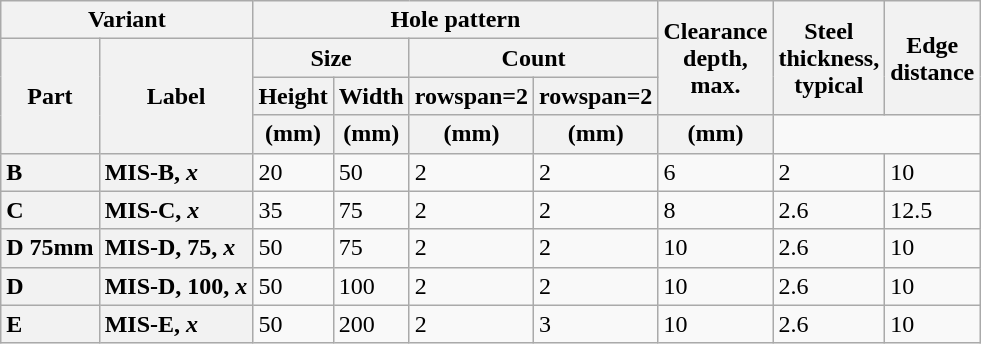<table class="wikitable">
<tr>
<th colspan="2">Variant</th>
<th colspan="4">Hole pattern</th>
<th rowspan=3>Clearance <br>depth, <br>max.</th>
<th rowspan=3>Steel <br>thickness, <br>typical</th>
<th rowspan=3>Edge <br>distance</th>
</tr>
<tr>
<th rowspan=3>Part</th>
<th rowspan=3>Label</th>
<th colspan="2">Size</th>
<th colspan="2">Count</th>
</tr>
<tr>
<th>Height</th>
<th>Width</th>
<th>rowspan=2 </th>
<th>rowspan=2 </th>
</tr>
<tr>
<th>(mm)</th>
<th>(mm)</th>
<th>(mm)</th>
<th>(mm)</th>
<th>(mm)</th>
</tr>
<tr>
<th style="text-align:left" scope="row">B</th>
<th style="text-align:left" scope="row">MIS-B, <em>x</em></th>
<td>20</td>
<td>50</td>
<td>2</td>
<td>2</td>
<td>6</td>
<td>2</td>
<td>10</td>
</tr>
<tr>
<th style="text-align:left" scope="row">C</th>
<th style="text-align:left" scope="row">MIS-C, <em>x</em></th>
<td>35</td>
<td>75</td>
<td>2</td>
<td>2</td>
<td>8</td>
<td>2.6</td>
<td>12.5</td>
</tr>
<tr>
<th style="text-align:left" scope="row">D 75mm</th>
<th style="text-align:left" scope="row">MIS-D, 75, <em>x</em></th>
<td>50</td>
<td>75</td>
<td>2</td>
<td>2</td>
<td>10</td>
<td>2.6</td>
<td>10</td>
</tr>
<tr>
<th style="text-align:left" scope="row">D</th>
<th style="text-align:left" scope="row">MIS-D, 100, <em>x</em></th>
<td>50</td>
<td>100</td>
<td>2</td>
<td>2</td>
<td>10</td>
<td>2.6</td>
<td>10</td>
</tr>
<tr>
<th style="text-align:left" scope="row">E</th>
<th style="text-align:left" scope="row">MIS-E, <em>x</em></th>
<td>50</td>
<td>200</td>
<td>2</td>
<td>3</td>
<td>10</td>
<td>2.6</td>
<td>10</td>
</tr>
</table>
